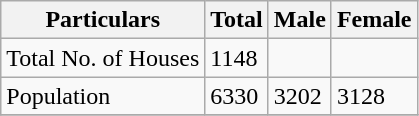<table class="wikitable sortable">
<tr>
<th>Particulars</th>
<th>Total</th>
<th>Male</th>
<th>Female</th>
</tr>
<tr>
<td>Total No. of Houses</td>
<td>1148</td>
<td></td>
<td></td>
</tr>
<tr>
<td>Population</td>
<td>6330</td>
<td>3202</td>
<td>3128</td>
</tr>
<tr>
</tr>
</table>
